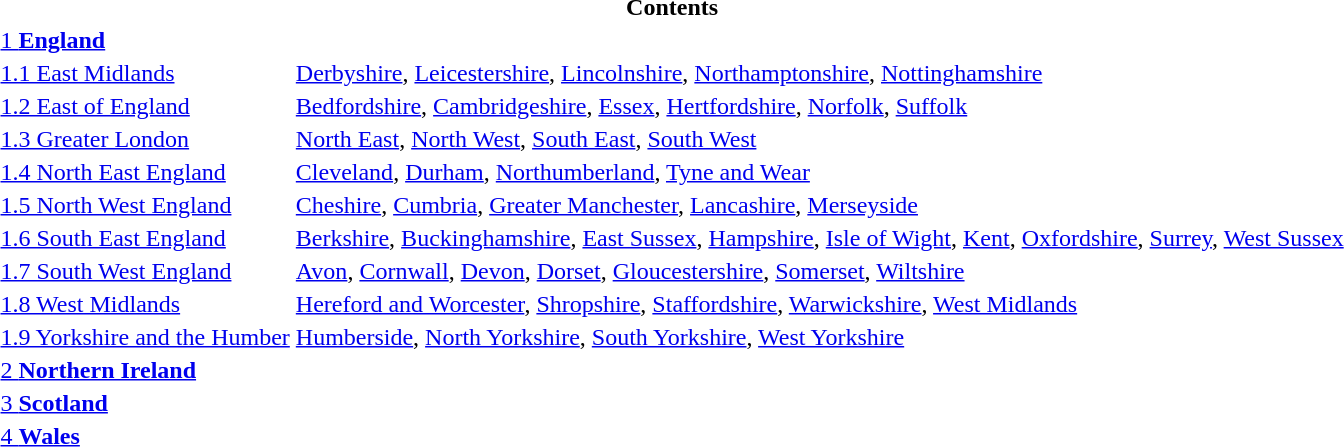<table id="toc">
<tr>
<th colspan="2">Contents</th>
</tr>
<tr>
<td><a href='#'>1 <strong>England</strong></a></td>
</tr>
<tr>
<td><a href='#'>1.1 East Midlands</a></td>
<td><a href='#'>Derbyshire</a>, <a href='#'>Leicestershire</a>, <a href='#'>Lincolnshire</a>, <a href='#'>Northamptonshire</a>, <a href='#'>Nottinghamshire</a></td>
</tr>
<tr>
<td><a href='#'>1.2 East of England</a></td>
<td><a href='#'>Bedfordshire</a>, <a href='#'>Cambridgeshire</a>, <a href='#'>Essex</a>, <a href='#'>Hertfordshire</a>, <a href='#'>Norfolk</a>, <a href='#'>Suffolk</a></td>
</tr>
<tr>
<td><a href='#'>1.3 Greater London</a></td>
<td><a href='#'>North East</a>, <a href='#'>North West</a>, <a href='#'>South East</a>, <a href='#'>South West</a></td>
</tr>
<tr>
<td><a href='#'>1.4 North East England</a></td>
<td><a href='#'>Cleveland</a>, <a href='#'>Durham</a>, <a href='#'>Northumberland</a>, <a href='#'>Tyne and Wear</a></td>
</tr>
<tr>
<td><a href='#'>1.5 North West England</a></td>
<td><a href='#'>Cheshire</a>, <a href='#'>Cumbria</a>, <a href='#'>Greater Manchester</a>, <a href='#'>Lancashire</a>, <a href='#'>Merseyside</a></td>
</tr>
<tr>
<td><a href='#'>1.6 South East England</a></td>
<td><a href='#'>Berkshire</a>, <a href='#'>Buckinghamshire</a>, <a href='#'>East Sussex</a>, <a href='#'>Hampshire</a>, <a href='#'>Isle of Wight</a>, <a href='#'>Kent</a>, <a href='#'>Oxfordshire</a>, <a href='#'>Surrey</a>, <a href='#'>West Sussex</a></td>
</tr>
<tr>
<td><a href='#'>1.7 South West England</a></td>
<td><a href='#'>Avon</a>, <a href='#'>Cornwall</a>, <a href='#'>Devon</a>, <a href='#'>Dorset</a>, <a href='#'>Gloucestershire</a>, <a href='#'>Somerset</a>, <a href='#'>Wiltshire</a></td>
</tr>
<tr>
<td><a href='#'>1.8 West Midlands</a></td>
<td><a href='#'>Hereford and Worcester</a>, <a href='#'>Shropshire</a>, <a href='#'>Staffordshire</a>, <a href='#'>Warwickshire</a>, <a href='#'>West Midlands</a></td>
</tr>
<tr>
<td><a href='#'>1.9 Yorkshire and the Humber</a></td>
<td><a href='#'>Humberside</a>, <a href='#'>North Yorkshire</a>, <a href='#'>South Yorkshire</a>, <a href='#'>West Yorkshire</a></td>
</tr>
<tr>
<td><a href='#'>2 <strong>Northern Ireland</strong></a></td>
</tr>
<tr>
<td><a href='#'>3 <strong>Scotland</strong></a></td>
</tr>
<tr>
<td><a href='#'>4 <strong>Wales</strong></a></td>
</tr>
</table>
